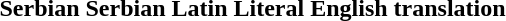<table valign="top">
<tr align="left">
<th>Serbian</th>
<th>Serbian Latin</th>
<th>Literal English translation</th>
</tr>
<tr>
<td></td>
<td></td>
<td><br></td>
</tr>
</table>
